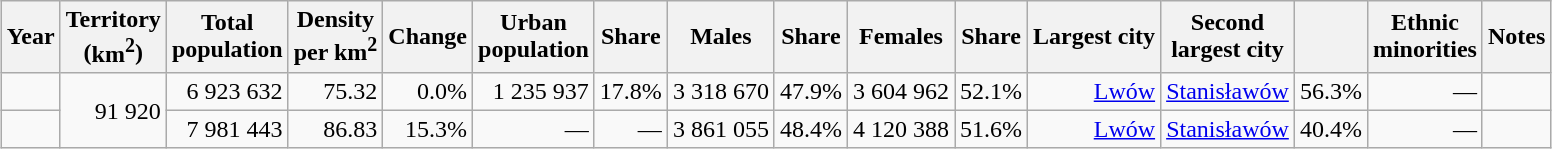<table class="sortable wikitable" style="margin: auto;">
<tr>
<th>Year</th>
<th>Territory<br>(<strong>km<sup>2</sup></strong>)</th>
<th>Total<br>population</th>
<th>Density<br>per km<sup>2</sup></th>
<th>Change</th>
<th>Urban<br>population</th>
<th>Share</th>
<th>Males</th>
<th>Share</th>
<th>Females</th>
<th>Share</th>
<th>Largest city</th>
<th>Second<br>largest city</th>
<th></th>
<th>Ethnic<br>minorities</th>
<th>Notes</th>
</tr>
<tr align="right">
<td></td>
<td rowspan="2">91 920</td>
<td>6 923 632</td>
<td> 75.32</td>
<td> 0.0%</td>
<td>1 235 937</td>
<td> 17.8%</td>
<td>3 318 670</td>
<td> 47.9%</td>
<td>3 604 962</td>
<td> 52.1%</td>
<td> <a href='#'>Lwów</a><br></td>
<td> <a href='#'>Stanisławów</a><br></td>
<td> 56.3%</td>
<td>—</td>
<td align="left"></td>
</tr>
<tr align="right">
<td></td>
<td>7 981 443</td>
<td> 86.83</td>
<td> 15.3%</td>
<td>—</td>
<td>—</td>
<td>3 861 055</td>
<td> 48.4%</td>
<td>4 120 388</td>
<td> 51.6%</td>
<td> <a href='#'>Lwów</a><br></td>
<td> <a href='#'>Stanisławów</a><br></td>
<td> 40.4%</td>
<td>—</td>
<td align="left"></td>
</tr>
</table>
